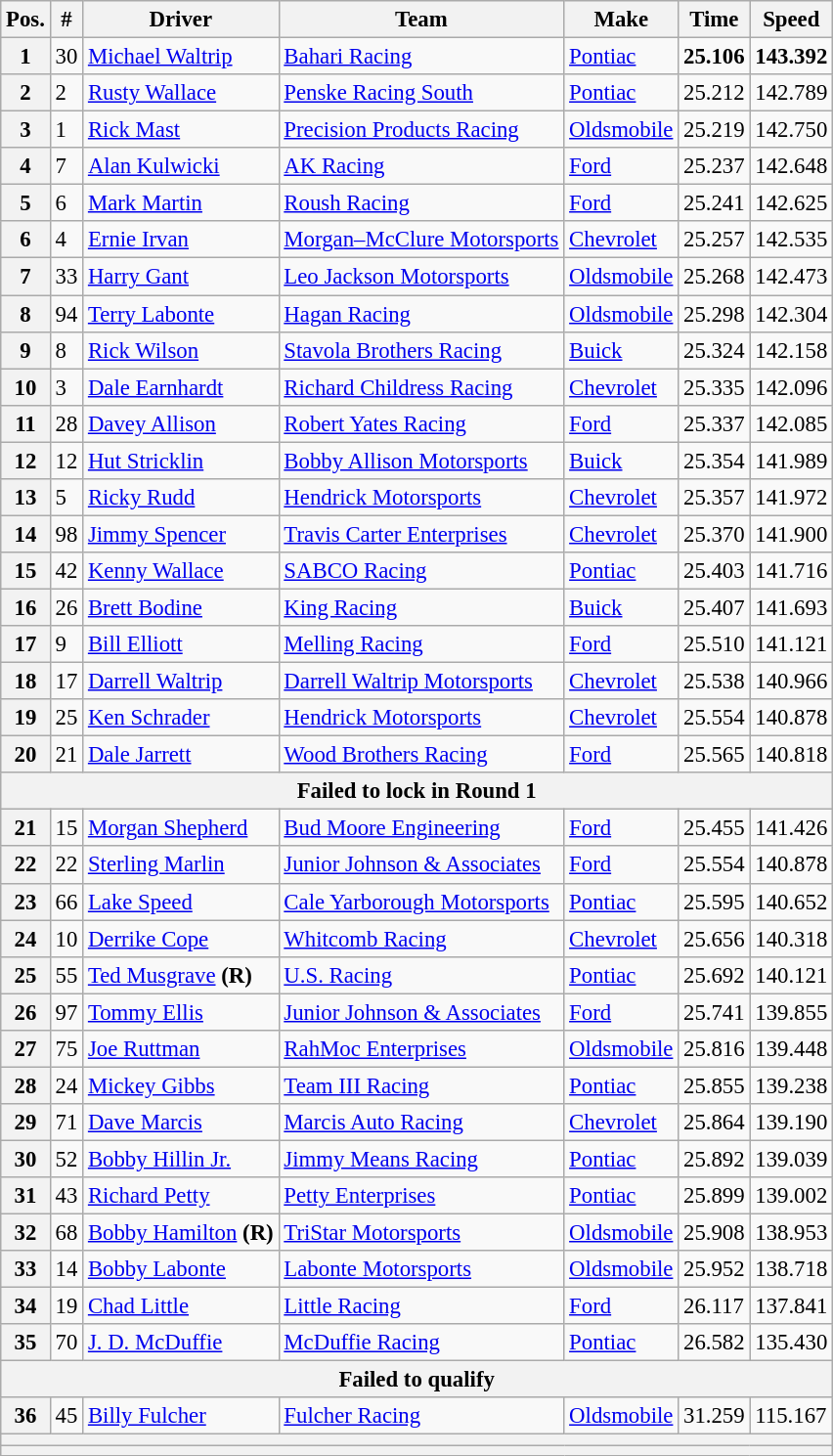<table class="wikitable" style="font-size:95%">
<tr>
<th>Pos.</th>
<th>#</th>
<th>Driver</th>
<th>Team</th>
<th>Make</th>
<th>Time</th>
<th>Speed</th>
</tr>
<tr>
<th>1</th>
<td>30</td>
<td><a href='#'>Michael Waltrip</a></td>
<td><a href='#'>Bahari Racing</a></td>
<td><a href='#'>Pontiac</a></td>
<td><strong>25.106</strong></td>
<td><strong>143.392</strong></td>
</tr>
<tr>
<th>2</th>
<td>2</td>
<td><a href='#'>Rusty Wallace</a></td>
<td><a href='#'>Penske Racing South</a></td>
<td><a href='#'>Pontiac</a></td>
<td>25.212</td>
<td>142.789</td>
</tr>
<tr>
<th>3</th>
<td>1</td>
<td><a href='#'>Rick Mast</a></td>
<td><a href='#'>Precision Products Racing</a></td>
<td><a href='#'>Oldsmobile</a></td>
<td>25.219</td>
<td>142.750</td>
</tr>
<tr>
<th>4</th>
<td>7</td>
<td><a href='#'>Alan Kulwicki</a></td>
<td><a href='#'>AK Racing</a></td>
<td><a href='#'>Ford</a></td>
<td>25.237</td>
<td>142.648</td>
</tr>
<tr>
<th>5</th>
<td>6</td>
<td><a href='#'>Mark Martin</a></td>
<td><a href='#'>Roush Racing</a></td>
<td><a href='#'>Ford</a></td>
<td>25.241</td>
<td>142.625</td>
</tr>
<tr>
<th>6</th>
<td>4</td>
<td><a href='#'>Ernie Irvan</a></td>
<td><a href='#'>Morgan–McClure Motorsports</a></td>
<td><a href='#'>Chevrolet</a></td>
<td>25.257</td>
<td>142.535</td>
</tr>
<tr>
<th>7</th>
<td>33</td>
<td><a href='#'>Harry Gant</a></td>
<td><a href='#'>Leo Jackson Motorsports</a></td>
<td><a href='#'>Oldsmobile</a></td>
<td>25.268</td>
<td>142.473</td>
</tr>
<tr>
<th>8</th>
<td>94</td>
<td><a href='#'>Terry Labonte</a></td>
<td><a href='#'>Hagan Racing</a></td>
<td><a href='#'>Oldsmobile</a></td>
<td>25.298</td>
<td>142.304</td>
</tr>
<tr>
<th>9</th>
<td>8</td>
<td><a href='#'>Rick Wilson</a></td>
<td><a href='#'>Stavola Brothers Racing</a></td>
<td><a href='#'>Buick</a></td>
<td>25.324</td>
<td>142.158</td>
</tr>
<tr>
<th>10</th>
<td>3</td>
<td><a href='#'>Dale Earnhardt</a></td>
<td><a href='#'>Richard Childress Racing</a></td>
<td><a href='#'>Chevrolet</a></td>
<td>25.335</td>
<td>142.096</td>
</tr>
<tr>
<th>11</th>
<td>28</td>
<td><a href='#'>Davey Allison</a></td>
<td><a href='#'>Robert Yates Racing</a></td>
<td><a href='#'>Ford</a></td>
<td>25.337</td>
<td>142.085</td>
</tr>
<tr>
<th>12</th>
<td>12</td>
<td><a href='#'>Hut Stricklin</a></td>
<td><a href='#'>Bobby Allison Motorsports</a></td>
<td><a href='#'>Buick</a></td>
<td>25.354</td>
<td>141.989</td>
</tr>
<tr>
<th>13</th>
<td>5</td>
<td><a href='#'>Ricky Rudd</a></td>
<td><a href='#'>Hendrick Motorsports</a></td>
<td><a href='#'>Chevrolet</a></td>
<td>25.357</td>
<td>141.972</td>
</tr>
<tr>
<th>14</th>
<td>98</td>
<td><a href='#'>Jimmy Spencer</a></td>
<td><a href='#'>Travis Carter Enterprises</a></td>
<td><a href='#'>Chevrolet</a></td>
<td>25.370</td>
<td>141.900</td>
</tr>
<tr>
<th>15</th>
<td>42</td>
<td><a href='#'>Kenny Wallace</a></td>
<td><a href='#'>SABCO Racing</a></td>
<td><a href='#'>Pontiac</a></td>
<td>25.403</td>
<td>141.716</td>
</tr>
<tr>
<th>16</th>
<td>26</td>
<td><a href='#'>Brett Bodine</a></td>
<td><a href='#'>King Racing</a></td>
<td><a href='#'>Buick</a></td>
<td>25.407</td>
<td>141.693</td>
</tr>
<tr>
<th>17</th>
<td>9</td>
<td><a href='#'>Bill Elliott</a></td>
<td><a href='#'>Melling Racing</a></td>
<td><a href='#'>Ford</a></td>
<td>25.510</td>
<td>141.121</td>
</tr>
<tr>
<th>18</th>
<td>17</td>
<td><a href='#'>Darrell Waltrip</a></td>
<td><a href='#'>Darrell Waltrip Motorsports</a></td>
<td><a href='#'>Chevrolet</a></td>
<td>25.538</td>
<td>140.966</td>
</tr>
<tr>
<th>19</th>
<td>25</td>
<td><a href='#'>Ken Schrader</a></td>
<td><a href='#'>Hendrick Motorsports</a></td>
<td><a href='#'>Chevrolet</a></td>
<td>25.554</td>
<td>140.878</td>
</tr>
<tr>
<th>20</th>
<td>21</td>
<td><a href='#'>Dale Jarrett</a></td>
<td><a href='#'>Wood Brothers Racing</a></td>
<td><a href='#'>Ford</a></td>
<td>25.565</td>
<td>140.818</td>
</tr>
<tr>
<th colspan="7">Failed to lock in Round 1</th>
</tr>
<tr>
<th>21</th>
<td>15</td>
<td><a href='#'>Morgan Shepherd</a></td>
<td><a href='#'>Bud Moore Engineering</a></td>
<td><a href='#'>Ford</a></td>
<td>25.455</td>
<td>141.426</td>
</tr>
<tr>
<th>22</th>
<td>22</td>
<td><a href='#'>Sterling Marlin</a></td>
<td><a href='#'>Junior Johnson & Associates</a></td>
<td><a href='#'>Ford</a></td>
<td>25.554</td>
<td>140.878</td>
</tr>
<tr>
<th>23</th>
<td>66</td>
<td><a href='#'>Lake Speed</a></td>
<td><a href='#'>Cale Yarborough Motorsports</a></td>
<td><a href='#'>Pontiac</a></td>
<td>25.595</td>
<td>140.652</td>
</tr>
<tr>
<th>24</th>
<td>10</td>
<td><a href='#'>Derrike Cope</a></td>
<td><a href='#'>Whitcomb Racing</a></td>
<td><a href='#'>Chevrolet</a></td>
<td>25.656</td>
<td>140.318</td>
</tr>
<tr>
<th>25</th>
<td>55</td>
<td><a href='#'>Ted Musgrave</a> <strong>(R)</strong></td>
<td><a href='#'>U.S. Racing</a></td>
<td><a href='#'>Pontiac</a></td>
<td>25.692</td>
<td>140.121</td>
</tr>
<tr>
<th>26</th>
<td>97</td>
<td><a href='#'>Tommy Ellis</a></td>
<td><a href='#'>Junior Johnson & Associates</a></td>
<td><a href='#'>Ford</a></td>
<td>25.741</td>
<td>139.855</td>
</tr>
<tr>
<th>27</th>
<td>75</td>
<td><a href='#'>Joe Ruttman</a></td>
<td><a href='#'>RahMoc Enterprises</a></td>
<td><a href='#'>Oldsmobile</a></td>
<td>25.816</td>
<td>139.448</td>
</tr>
<tr>
<th>28</th>
<td>24</td>
<td><a href='#'>Mickey Gibbs</a></td>
<td><a href='#'>Team III Racing</a></td>
<td><a href='#'>Pontiac</a></td>
<td>25.855</td>
<td>139.238</td>
</tr>
<tr>
<th>29</th>
<td>71</td>
<td><a href='#'>Dave Marcis</a></td>
<td><a href='#'>Marcis Auto Racing</a></td>
<td><a href='#'>Chevrolet</a></td>
<td>25.864</td>
<td>139.190</td>
</tr>
<tr>
<th>30</th>
<td>52</td>
<td><a href='#'>Bobby Hillin Jr.</a></td>
<td><a href='#'>Jimmy Means Racing</a></td>
<td><a href='#'>Pontiac</a></td>
<td>25.892</td>
<td>139.039</td>
</tr>
<tr>
<th>31</th>
<td>43</td>
<td><a href='#'>Richard Petty</a></td>
<td><a href='#'>Petty Enterprises</a></td>
<td><a href='#'>Pontiac</a></td>
<td>25.899</td>
<td>139.002</td>
</tr>
<tr>
<th>32</th>
<td>68</td>
<td><a href='#'>Bobby Hamilton</a> <strong>(R)</strong></td>
<td><a href='#'>TriStar Motorsports</a></td>
<td><a href='#'>Oldsmobile</a></td>
<td>25.908</td>
<td>138.953</td>
</tr>
<tr>
<th>33</th>
<td>14</td>
<td><a href='#'>Bobby Labonte</a></td>
<td><a href='#'>Labonte Motorsports</a></td>
<td><a href='#'>Oldsmobile</a></td>
<td>25.952</td>
<td>138.718</td>
</tr>
<tr>
<th>34</th>
<td>19</td>
<td><a href='#'>Chad Little</a></td>
<td><a href='#'>Little Racing</a></td>
<td><a href='#'>Ford</a></td>
<td>26.117</td>
<td>137.841</td>
</tr>
<tr>
<th>35</th>
<td>70</td>
<td><a href='#'>J. D. McDuffie</a></td>
<td><a href='#'>McDuffie Racing</a></td>
<td><a href='#'>Pontiac</a></td>
<td>26.582</td>
<td>135.430</td>
</tr>
<tr>
<th colspan="7">Failed to qualify</th>
</tr>
<tr>
<th>36</th>
<td>45</td>
<td><a href='#'>Billy Fulcher</a></td>
<td><a href='#'>Fulcher Racing</a></td>
<td><a href='#'>Oldsmobile</a></td>
<td>31.259</td>
<td>115.167</td>
</tr>
<tr>
<th colspan="7"></th>
</tr>
<tr>
<th colspan="7"></th>
</tr>
</table>
